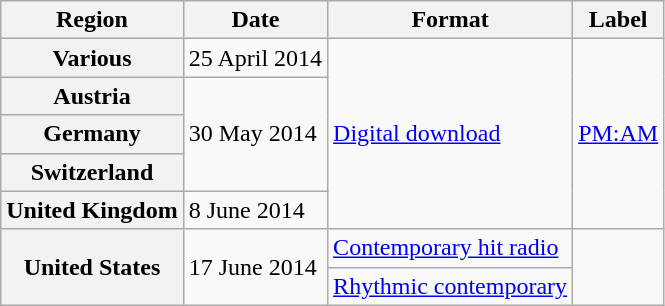<table class="wikitable plainrowheaders">
<tr>
<th scope="col">Region</th>
<th scope="col">Date</th>
<th scope="col">Format</th>
<th scope="col">Label</th>
</tr>
<tr>
<th scope="row">Various</th>
<td>25 April 2014</td>
<td rowspan="5"><a href='#'>Digital download</a></td>
<td rowspan="5"><a href='#'>PM:AM</a></td>
</tr>
<tr>
<th scope="row">Austria</th>
<td rowspan="3">30 May 2014</td>
</tr>
<tr>
<th scope="row">Germany</th>
</tr>
<tr>
<th scope="row">Switzerland</th>
</tr>
<tr>
<th scope="row">United Kingdom</th>
<td>8 June 2014</td>
</tr>
<tr>
<th scope="row" rowspan="2">United States</th>
<td rowspan="2">17 June 2014</td>
<td><a href='#'>Contemporary hit radio</a></td>
<td rowspan="2"></td>
</tr>
<tr>
<td><a href='#'>Rhythmic contemporary</a></td>
</tr>
</table>
